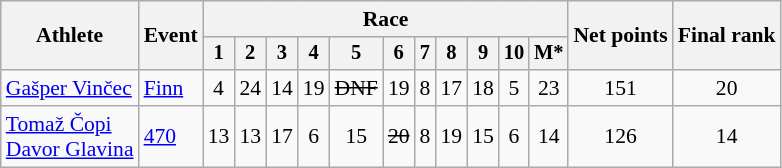<table class="wikitable" style="font-size:90%">
<tr>
<th rowspan=2>Athlete</th>
<th rowspan=2>Event</th>
<th colspan=11>Race</th>
<th rowspan=2>Net points</th>
<th rowspan=2>Final rank</th>
</tr>
<tr style="font-size:95%">
<th>1</th>
<th>2</th>
<th>3</th>
<th>4</th>
<th>5</th>
<th>6</th>
<th>7</th>
<th>8</th>
<th>9</th>
<th>10</th>
<th>M*</th>
</tr>
<tr align=center>
<td align=left><a href='#'>Gašper Vinčec</a></td>
<td align=left><a href='#'>Finn</a></td>
<td>4</td>
<td>24</td>
<td>14</td>
<td>19</td>
<td><s>DNF</s></td>
<td>19</td>
<td>8</td>
<td>17</td>
<td>18</td>
<td>5</td>
<td>23</td>
<td>151</td>
<td>20</td>
</tr>
<tr align=center>
<td align=left><a href='#'>Tomaž Čopi</a><br><a href='#'>Davor Glavina</a></td>
<td align=left><a href='#'>470</a></td>
<td>13</td>
<td>13</td>
<td>17</td>
<td>6</td>
<td>15</td>
<td><s>20</s></td>
<td>8</td>
<td>19</td>
<td>15</td>
<td>6</td>
<td>14</td>
<td>126</td>
<td>14</td>
</tr>
</table>
